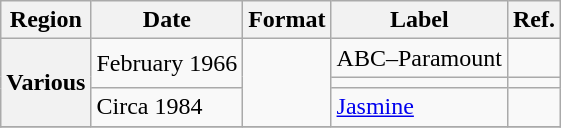<table class="wikitable plainrowheaders">
<tr>
<th scope="col">Region</th>
<th scope="col">Date</th>
<th scope="col">Format</th>
<th scope="col">Label</th>
<th scope="col">Ref.</th>
</tr>
<tr>
<th scope="row" rowspan="3">Various</th>
<td rowspan="2">February 1966</td>
<td rowspan="3"></td>
<td>ABC–Paramount</td>
<td></td>
</tr>
<tr>
<td></td>
<td></td>
</tr>
<tr>
<td>Circa 1984</td>
<td><a href='#'>Jasmine</a></td>
<td></td>
</tr>
<tr>
</tr>
</table>
